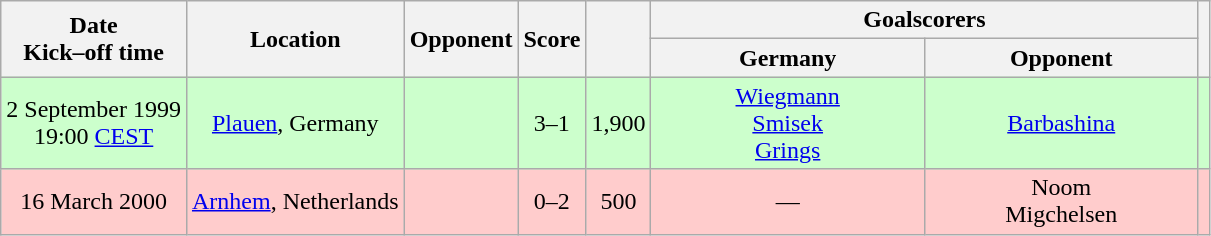<table class="wikitable" Style="text-align: center">
<tr>
<th rowspan="2">Date<br>Kick–off time</th>
<th rowspan="2">Location</th>
<th rowspan="2">Opponent</th>
<th rowspan="2">Score<br></th>
<th rowspan="2"></th>
<th colspan="2">Goalscorers</th>
<th rowspan="2"></th>
</tr>
<tr>
<th style="width:175px">Germany</th>
<th style="width:175px">Opponent</th>
</tr>
<tr style="background:#cfc">
<td>2 September 1999<br>19:00 <a href='#'>CEST</a></td>
<td><a href='#'>Plauen</a>, Germany</td>
<td></td>
<td>3–1</td>
<td>1,900</td>
<td><a href='#'>Wiegmann</a> <br><a href='#'>Smisek</a> <br><a href='#'>Grings</a> </td>
<td><a href='#'>Barbashina</a> </td>
<td></td>
</tr>
<tr style="background:#fcc">
<td>16 March 2000</td>
<td><a href='#'>Arnhem</a>, Netherlands</td>
<td></td>
<td>0–2</td>
<td>500</td>
<td>—</td>
<td>Noom <br>Migchelsen </td>
<td></td>
</tr>
</table>
